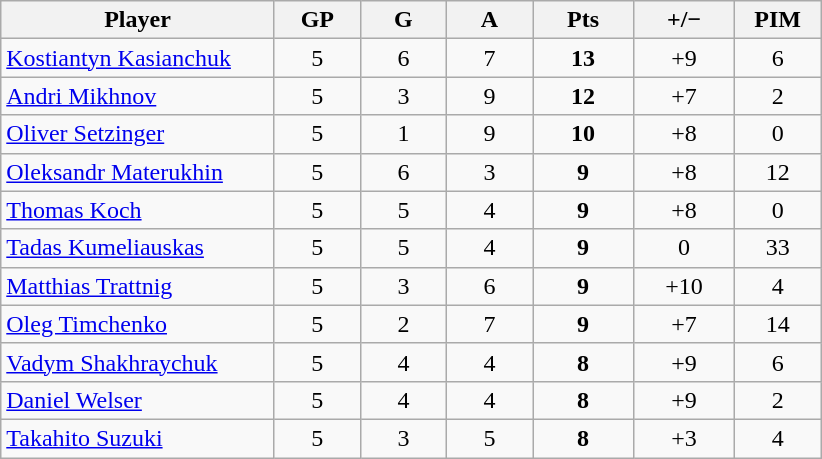<table class="wikitable sortable" style="text-align:center;">
<tr>
<th width="175px">Player</th>
<th width="50px">GP</th>
<th width="50px">G</th>
<th width="50px">A</th>
<th width="60px">Pts</th>
<th width="60px">+/−</th>
<th width="50px">PIM</th>
</tr>
<tr>
<td style="text-align:left;"> <a href='#'>Kostiantyn Kasianchuk</a></td>
<td>5</td>
<td>6</td>
<td>7</td>
<td><strong>13</strong></td>
<td>+9</td>
<td>6</td>
</tr>
<tr>
<td style="text-align:left;"> <a href='#'>Andri Mikhnov</a></td>
<td>5</td>
<td>3</td>
<td>9</td>
<td><strong>12</strong></td>
<td>+7</td>
<td>2</td>
</tr>
<tr>
<td style="text-align:left;"> <a href='#'>Oliver Setzinger</a></td>
<td>5</td>
<td>1</td>
<td>9</td>
<td><strong>10</strong></td>
<td>+8</td>
<td>0</td>
</tr>
<tr>
<td style="text-align:left;"> <a href='#'>Oleksandr Materukhin</a></td>
<td>5</td>
<td>6</td>
<td>3</td>
<td><strong>9</strong></td>
<td>+8</td>
<td>12</td>
</tr>
<tr>
<td style="text-align:left;"> <a href='#'>Thomas Koch</a></td>
<td>5</td>
<td>5</td>
<td>4</td>
<td><strong>9</strong></td>
<td>+8</td>
<td>0</td>
</tr>
<tr>
<td style="text-align:left;"> <a href='#'>Tadas Kumeliauskas</a></td>
<td>5</td>
<td>5</td>
<td>4</td>
<td><strong>9</strong></td>
<td>0</td>
<td>33</td>
</tr>
<tr>
<td style="text-align:left;"> <a href='#'>Matthias Trattnig</a></td>
<td>5</td>
<td>3</td>
<td>6</td>
<td><strong>9</strong></td>
<td>+10</td>
<td>4</td>
</tr>
<tr>
<td style="text-align:left;"> <a href='#'>Oleg Timchenko</a></td>
<td>5</td>
<td>2</td>
<td>7</td>
<td><strong>9</strong></td>
<td>+7</td>
<td>14</td>
</tr>
<tr>
<td style="text-align:left;"> <a href='#'>Vadym Shakhraychuk</a></td>
<td>5</td>
<td>4</td>
<td>4</td>
<td><strong>8</strong></td>
<td>+9</td>
<td>6</td>
</tr>
<tr>
<td style="text-align:left;"> <a href='#'>Daniel Welser</a></td>
<td>5</td>
<td>4</td>
<td>4</td>
<td><strong>8</strong></td>
<td>+9</td>
<td>2</td>
</tr>
<tr>
<td style="text-align:left;"> <a href='#'>Takahito Suzuki</a></td>
<td>5</td>
<td>3</td>
<td>5</td>
<td><strong>8</strong></td>
<td>+3</td>
<td>4</td>
</tr>
</table>
